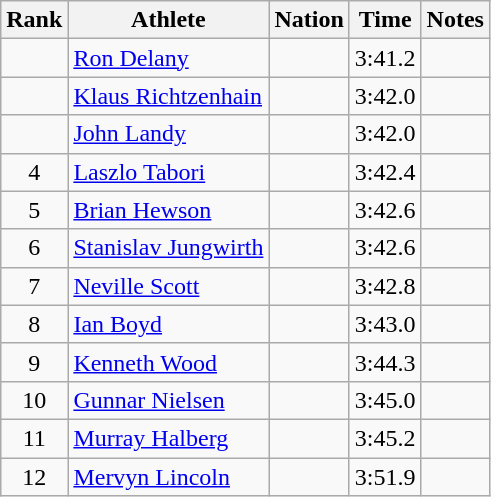<table class="wikitable sortable" style="text-align:center">
<tr>
<th>Rank</th>
<th>Athlete</th>
<th>Nation</th>
<th>Time</th>
<th>Notes</th>
</tr>
<tr>
<td></td>
<td align=left><a href='#'>Ron Delany</a></td>
<td align=left></td>
<td>3:41.2</td>
<td></td>
</tr>
<tr>
<td></td>
<td align=left><a href='#'>Klaus Richtzenhain</a></td>
<td align=left></td>
<td>3:42.0</td>
<td></td>
</tr>
<tr>
<td></td>
<td align=left><a href='#'>John Landy</a></td>
<td align=left></td>
<td>3:42.0</td>
<td></td>
</tr>
<tr>
<td>4</td>
<td align=left><a href='#'>Laszlo Tabori</a></td>
<td align=left></td>
<td>3:42.4</td>
<td></td>
</tr>
<tr>
<td>5</td>
<td align=left><a href='#'>Brian Hewson</a></td>
<td align=left></td>
<td>3:42.6</td>
<td></td>
</tr>
<tr>
<td>6</td>
<td align=left><a href='#'>Stanislav Jungwirth</a></td>
<td align=left></td>
<td>3:42.6</td>
<td></td>
</tr>
<tr>
<td>7</td>
<td align=left><a href='#'>Neville Scott</a></td>
<td align=left></td>
<td>3:42.8</td>
<td></td>
</tr>
<tr>
<td>8</td>
<td align=left><a href='#'>Ian Boyd</a></td>
<td align=left></td>
<td>3:43.0</td>
<td></td>
</tr>
<tr>
<td>9</td>
<td align=left><a href='#'>Kenneth Wood</a></td>
<td align=left></td>
<td>3:44.3</td>
<td></td>
</tr>
<tr>
<td>10</td>
<td align=left><a href='#'>Gunnar Nielsen</a></td>
<td align=left></td>
<td>3:45.0</td>
<td></td>
</tr>
<tr>
<td>11</td>
<td align=left><a href='#'>Murray Halberg</a></td>
<td align=left></td>
<td>3:45.2</td>
<td></td>
</tr>
<tr>
<td>12</td>
<td align=left><a href='#'>Mervyn Lincoln</a></td>
<td align=left></td>
<td>3:51.9</td>
<td></td>
</tr>
</table>
